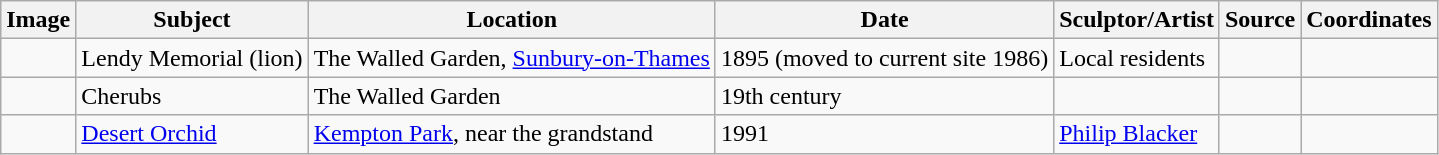<table class="wikitable sortable">
<tr>
<th>Image</th>
<th>Subject</th>
<th>Location</th>
<th>Date</th>
<th>Sculptor/Artist</th>
<th>Source</th>
<th>Coordinates</th>
</tr>
<tr>
<td></td>
<td>Lendy Memorial (lion)</td>
<td>The Walled Garden, <a href='#'>Sunbury-on-Thames</a></td>
<td>1895 (moved to current site 1986)</td>
<td>Local residents</td>
<td></td>
<td></td>
</tr>
<tr>
<td></td>
<td>Cherubs</td>
<td>The Walled Garden</td>
<td>19th century</td>
<td></td>
<td></td>
<td></td>
</tr>
<tr>
<td></td>
<td><a href='#'>Desert Orchid</a></td>
<td><a href='#'>Kempton Park</a>, near the grandstand</td>
<td>1991</td>
<td><a href='#'>Philip Blacker</a></td>
<td></td>
<td></td>
</tr>
</table>
